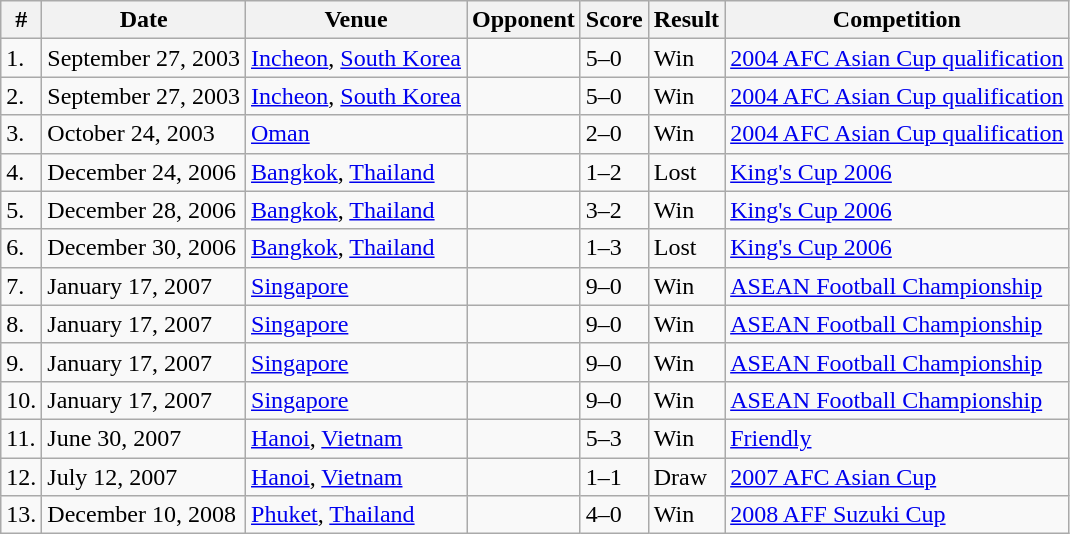<table class="wikitable">
<tr>
<th>#</th>
<th>Date</th>
<th>Venue</th>
<th>Opponent</th>
<th>Score</th>
<th>Result</th>
<th>Competition</th>
</tr>
<tr>
<td>1.</td>
<td>September 27, 2003</td>
<td><a href='#'>Incheon</a>, <a href='#'>South Korea</a></td>
<td></td>
<td>5–0</td>
<td>Win</td>
<td><a href='#'>2004 AFC Asian Cup qualification</a></td>
</tr>
<tr>
<td>2.</td>
<td>September 27, 2003</td>
<td><a href='#'>Incheon</a>, <a href='#'>South Korea</a></td>
<td></td>
<td>5–0</td>
<td>Win</td>
<td><a href='#'>2004 AFC Asian Cup qualification</a></td>
</tr>
<tr>
<td>3.</td>
<td>October 24, 2003</td>
<td><a href='#'>Oman</a></td>
<td></td>
<td>2–0</td>
<td>Win</td>
<td><a href='#'>2004 AFC Asian Cup qualification</a></td>
</tr>
<tr>
<td>4.</td>
<td>December 24, 2006</td>
<td><a href='#'>Bangkok</a>, <a href='#'>Thailand</a></td>
<td></td>
<td>1–2</td>
<td>Lost</td>
<td><a href='#'>King's Cup 2006</a></td>
</tr>
<tr>
<td>5.</td>
<td>December 28, 2006</td>
<td><a href='#'>Bangkok</a>, <a href='#'>Thailand</a></td>
<td></td>
<td>3–2</td>
<td>Win</td>
<td><a href='#'>King's Cup 2006</a></td>
</tr>
<tr>
<td>6.</td>
<td>December 30, 2006</td>
<td><a href='#'>Bangkok</a>, <a href='#'>Thailand</a></td>
<td></td>
<td>1–3</td>
<td>Lost</td>
<td><a href='#'>King's Cup 2006</a></td>
</tr>
<tr>
<td>7.</td>
<td>January 17, 2007</td>
<td><a href='#'>Singapore</a></td>
<td></td>
<td>9–0</td>
<td>Win</td>
<td><a href='#'>ASEAN Football Championship</a></td>
</tr>
<tr>
<td>8.</td>
<td>January 17, 2007</td>
<td><a href='#'>Singapore</a></td>
<td></td>
<td>9–0</td>
<td>Win</td>
<td><a href='#'>ASEAN Football Championship</a></td>
</tr>
<tr>
<td>9.</td>
<td>January 17, 2007</td>
<td><a href='#'>Singapore</a></td>
<td></td>
<td>9–0</td>
<td>Win</td>
<td><a href='#'>ASEAN Football Championship</a></td>
</tr>
<tr>
<td>10.</td>
<td>January 17, 2007</td>
<td><a href='#'>Singapore</a></td>
<td></td>
<td>9–0</td>
<td>Win</td>
<td><a href='#'>ASEAN Football Championship</a></td>
</tr>
<tr>
<td>11.</td>
<td>June 30, 2007</td>
<td><a href='#'>Hanoi</a>, <a href='#'>Vietnam</a></td>
<td></td>
<td>5–3</td>
<td>Win</td>
<td><a href='#'>Friendly</a></td>
</tr>
<tr>
<td>12.</td>
<td>July 12, 2007</td>
<td><a href='#'>Hanoi</a>, <a href='#'>Vietnam</a></td>
<td></td>
<td>1–1</td>
<td>Draw</td>
<td><a href='#'>2007 AFC Asian Cup</a></td>
</tr>
<tr>
<td>13.</td>
<td>December 10, 2008</td>
<td><a href='#'>Phuket</a>, <a href='#'>Thailand</a></td>
<td></td>
<td>4–0</td>
<td>Win</td>
<td><a href='#'>2008 AFF Suzuki Cup</a></td>
</tr>
</table>
